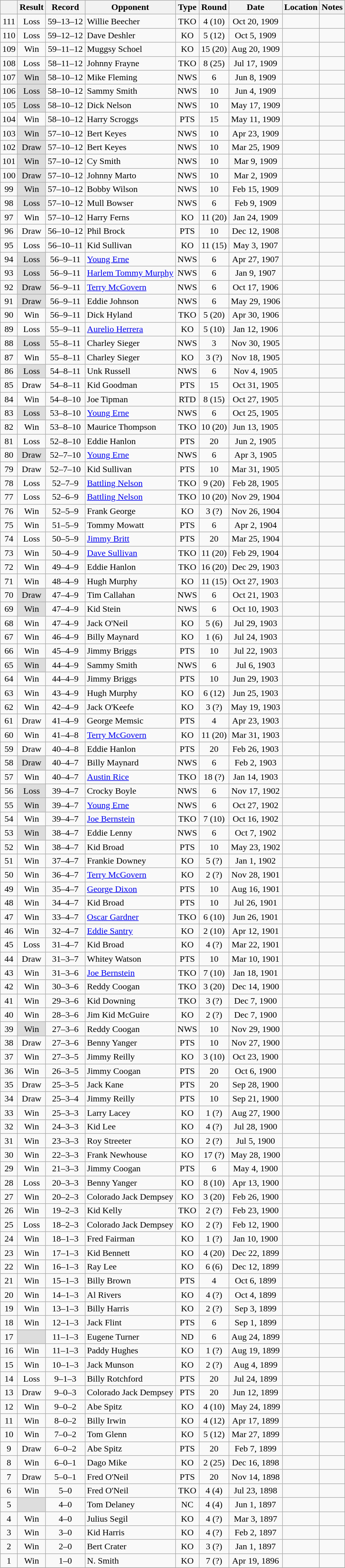<table class="wikitable mw-collapsible mw-collapsed" style="text-align:center">
<tr>
<th></th>
<th>Result</th>
<th>Record</th>
<th>Opponent</th>
<th>Type</th>
<th>Round</th>
<th>Date</th>
<th>Location</th>
<th>Notes</th>
</tr>
<tr>
<td>111</td>
<td>Loss</td>
<td>59–13–12 </td>
<td align=left>Willie Beecher</td>
<td>TKO</td>
<td>4 (10)</td>
<td>Oct 20, 1909</td>
<td style="text-align:left;"></td>
<td></td>
</tr>
<tr>
<td>110</td>
<td>Loss</td>
<td>59–12–12 </td>
<td align=left>Dave Deshler</td>
<td>KO</td>
<td>5 (12)</td>
<td>Oct 5, 1909</td>
<td style="text-align:left;"></td>
<td></td>
</tr>
<tr>
<td>109</td>
<td>Win</td>
<td>59–11–12 </td>
<td align=left>Muggsy Schoel</td>
<td>KO</td>
<td>15 (20)</td>
<td>Aug 20, 1909</td>
<td style="text-align:left;"></td>
<td></td>
</tr>
<tr>
<td>108</td>
<td>Loss</td>
<td>58–11–12 </td>
<td align=left>Johnny Frayne</td>
<td>TKO</td>
<td>8 (25)</td>
<td>Jul 17, 1909</td>
<td style="text-align:left;"></td>
<td></td>
</tr>
<tr>
<td>107</td>
<td style="background:#DDD">Win</td>
<td>58–10–12 </td>
<td align=left>Mike Fleming</td>
<td>NWS</td>
<td>6</td>
<td>Jun 8, 1909</td>
<td style="text-align:left;"></td>
<td></td>
</tr>
<tr>
<td>106</td>
<td style="background:#DDD">Loss</td>
<td>58–10–12 </td>
<td align=left>Sammy Smith</td>
<td>NWS</td>
<td>10</td>
<td>Jun 4, 1909</td>
<td style="text-align:left;"></td>
<td></td>
</tr>
<tr>
<td>105</td>
<td style="background:#DDD">Loss</td>
<td>58–10–12 </td>
<td align=left>Dick Nelson</td>
<td>NWS</td>
<td>10</td>
<td>May 17, 1909</td>
<td style="text-align:left;"></td>
<td></td>
</tr>
<tr>
<td>104</td>
<td>Win</td>
<td>58–10–12 </td>
<td align=left>Harry Scroggs</td>
<td>PTS</td>
<td>15</td>
<td>May 11, 1909</td>
<td style="text-align:left;"></td>
<td></td>
</tr>
<tr>
<td>103</td>
<td style="background:#DDD">Win</td>
<td>57–10–12 </td>
<td align=left>Bert Keyes</td>
<td>NWS</td>
<td>10</td>
<td>Apr 23, 1909</td>
<td style="text-align:left;"></td>
<td></td>
</tr>
<tr>
<td>102</td>
<td style="background:#DDD">Draw</td>
<td>57–10–12 </td>
<td align=left>Bert Keyes</td>
<td>NWS</td>
<td>10</td>
<td>Mar 25, 1909</td>
<td style="text-align:left;"></td>
<td></td>
</tr>
<tr>
<td>101</td>
<td style="background:#DDD">Win</td>
<td>57–10–12 </td>
<td align=left>Cy Smith</td>
<td>NWS</td>
<td>10</td>
<td>Mar 9, 1909</td>
<td style="text-align:left;"></td>
<td></td>
</tr>
<tr>
<td>100</td>
<td style="background:#DDD">Draw</td>
<td>57–10–12 </td>
<td align=left>Johnny Marto</td>
<td>NWS</td>
<td>10</td>
<td>Mar 2, 1909</td>
<td style="text-align:left;"></td>
<td></td>
</tr>
<tr>
<td>99</td>
<td style="background:#DDD">Win</td>
<td>57–10–12 </td>
<td align=left>Bobby Wilson</td>
<td>NWS</td>
<td>10</td>
<td>Feb 15, 1909</td>
<td style="text-align:left;"></td>
<td></td>
</tr>
<tr>
<td>98</td>
<td style="background:#DDD">Loss</td>
<td>57–10–12 </td>
<td align=left>Mull Bowser</td>
<td>NWS</td>
<td>6</td>
<td>Feb 9, 1909</td>
<td style="text-align:left;"></td>
<td></td>
</tr>
<tr>
<td>97</td>
<td>Win</td>
<td>57–10–12 </td>
<td align=left>Harry Ferns</td>
<td>KO</td>
<td>11 (20)</td>
<td>Jan 24, 1909</td>
<td style="text-align:left;"></td>
<td></td>
</tr>
<tr>
<td>96</td>
<td>Draw</td>
<td>56–10–12 </td>
<td align=left>Phil Brock</td>
<td>PTS</td>
<td>10</td>
<td>Dec 12, 1908</td>
<td style="text-align:left;"></td>
<td></td>
</tr>
<tr>
<td>95</td>
<td>Loss</td>
<td>56–10–11 </td>
<td align=left>Kid Sullivan</td>
<td>KO</td>
<td>11 (15)</td>
<td>May 3, 1907</td>
<td style="text-align:left;"></td>
<td></td>
</tr>
<tr>
<td>94</td>
<td style="background:#DDD">Loss</td>
<td>56–9–11 </td>
<td align=left><a href='#'>Young Erne</a></td>
<td>NWS</td>
<td>6</td>
<td>Apr 27, 1907</td>
<td style="text-align:left;"></td>
<td></td>
</tr>
<tr>
<td>93</td>
<td style="background:#DDD">Loss</td>
<td>56–9–11 </td>
<td align=left><a href='#'>Harlem Tommy Murphy</a></td>
<td>NWS</td>
<td>6</td>
<td>Jan 9, 1907</td>
<td style="text-align:left;"></td>
<td></td>
</tr>
<tr>
<td>92</td>
<td style="background:#DDD">Draw</td>
<td>56–9–11 </td>
<td align=left><a href='#'>Terry McGovern</a></td>
<td>NWS</td>
<td>6</td>
<td>Oct 17, 1906</td>
<td style="text-align:left;"></td>
<td></td>
</tr>
<tr>
<td>91</td>
<td style="background:#DDD">Draw</td>
<td>56–9–11 </td>
<td align=left>Eddie Johnson</td>
<td>NWS</td>
<td>6</td>
<td>May 29, 1906</td>
<td style="text-align:left;"></td>
<td></td>
</tr>
<tr>
<td>90</td>
<td>Win</td>
<td>56–9–11 </td>
<td align=left>Dick Hyland</td>
<td>TKO</td>
<td>5 (20)</td>
<td>Apr 30, 1906</td>
<td style="text-align:left;"></td>
<td></td>
</tr>
<tr>
<td>89</td>
<td>Loss</td>
<td>55–9–11 </td>
<td align=left><a href='#'>Aurelio Herrera</a></td>
<td>KO</td>
<td>5 (10)</td>
<td>Jan 12, 1906</td>
<td style="text-align:left;"></td>
<td></td>
</tr>
<tr>
<td>88</td>
<td style="background:#DDD">Loss</td>
<td>55–8–11 </td>
<td align=left>Charley Sieger</td>
<td>NWS</td>
<td>3</td>
<td>Nov 30, 1905</td>
<td style="text-align:left;"></td>
<td></td>
</tr>
<tr>
<td>87</td>
<td>Win</td>
<td>55–8–11 </td>
<td align=left>Charley Sieger</td>
<td>KO</td>
<td>3 (?)</td>
<td>Nov 18, 1905</td>
<td style="text-align:left;"></td>
<td></td>
</tr>
<tr>
<td>86</td>
<td style="background:#DDD">Loss</td>
<td>54–8–11 </td>
<td align=left>Unk Russell</td>
<td>NWS</td>
<td>6</td>
<td>Nov 4, 1905</td>
<td style="text-align:left;"></td>
<td></td>
</tr>
<tr>
<td>85</td>
<td>Draw</td>
<td>54–8–11 </td>
<td align=left>Kid Goodman</td>
<td>PTS</td>
<td>15</td>
<td>Oct 31, 1905</td>
<td style="text-align:left;"></td>
<td></td>
</tr>
<tr>
<td>84</td>
<td>Win</td>
<td>54–8–10 </td>
<td align=left>Joe Tipman</td>
<td>RTD</td>
<td>8 (15)</td>
<td>Oct 27, 1905</td>
<td style="text-align:left;"></td>
<td></td>
</tr>
<tr>
<td>83</td>
<td style="background:#DDD">Loss</td>
<td>53–8–10 </td>
<td align=left><a href='#'>Young Erne</a></td>
<td>NWS</td>
<td>6</td>
<td>Oct 25, 1905</td>
<td style="text-align:left;"></td>
<td></td>
</tr>
<tr>
<td>82</td>
<td>Win</td>
<td>53–8–10 </td>
<td align=left>Maurice Thompson</td>
<td>TKO</td>
<td>10 (20)</td>
<td>Jun 13, 1905</td>
<td style="text-align:left;"></td>
<td></td>
</tr>
<tr>
<td>81</td>
<td>Loss</td>
<td>52–8–10 </td>
<td align=left>Eddie Hanlon</td>
<td>PTS</td>
<td>20</td>
<td>Jun 2, 1905</td>
<td style="text-align:left;"></td>
<td></td>
</tr>
<tr>
<td>80</td>
<td style="background:#DDD">Draw</td>
<td>52–7–10 </td>
<td align=left><a href='#'>Young Erne</a></td>
<td>NWS</td>
<td>6</td>
<td>Apr 3, 1905</td>
<td style="text-align:left;"></td>
<td></td>
</tr>
<tr>
<td>79</td>
<td>Draw</td>
<td>52–7–10 </td>
<td align=left>Kid Sullivan</td>
<td>PTS</td>
<td>10</td>
<td>Mar 31, 1905</td>
<td style="text-align:left;"></td>
<td></td>
</tr>
<tr>
<td>78</td>
<td>Loss</td>
<td>52–7–9 </td>
<td align=left><a href='#'>Battling Nelson</a></td>
<td>TKO</td>
<td>9 (20)</td>
<td>Feb 28, 1905</td>
<td style="text-align:left;"></td>
<td></td>
</tr>
<tr>
<td>77</td>
<td>Loss</td>
<td>52–6–9 </td>
<td align=left><a href='#'>Battling Nelson</a></td>
<td>TKO</td>
<td>10 (20)</td>
<td>Nov 29, 1904</td>
<td style="text-align:left;"></td>
<td></td>
</tr>
<tr>
<td>76</td>
<td>Win</td>
<td>52–5–9 </td>
<td align=left>Frank George</td>
<td>KO</td>
<td>3 (?)</td>
<td>Nov 26, 1904</td>
<td style="text-align:left;"></td>
<td></td>
</tr>
<tr>
<td>75</td>
<td>Win</td>
<td>51–5–9 </td>
<td align=left>Tommy Mowatt</td>
<td>PTS</td>
<td>6</td>
<td>Apr 2, 1904</td>
<td style="text-align:left;"></td>
<td></td>
</tr>
<tr>
<td>74</td>
<td>Loss</td>
<td>50–5–9 </td>
<td align=left><a href='#'>Jimmy Britt</a></td>
<td>PTS</td>
<td>20</td>
<td>Mar 25, 1904</td>
<td style="text-align:left;"></td>
<td style="text-align:left;"></td>
</tr>
<tr>
<td>73</td>
<td>Win</td>
<td>50–4–9 </td>
<td align=left><a href='#'>Dave Sullivan</a></td>
<td>TKO</td>
<td>11 (20)</td>
<td>Feb 29, 1904</td>
<td style="text-align:left;"></td>
<td style="text-align:left;"></td>
</tr>
<tr>
<td>72</td>
<td>Win</td>
<td>49–4–9 </td>
<td align=left>Eddie Hanlon</td>
<td>TKO</td>
<td>16 (20)</td>
<td>Dec 29, 1903</td>
<td style="text-align:left;"></td>
<td style="text-align:left;"></td>
</tr>
<tr>
<td>71</td>
<td>Win</td>
<td>48–4–9 </td>
<td align=left>Hugh Murphy</td>
<td>KO</td>
<td>11 (15)</td>
<td>Oct 27, 1903</td>
<td style="text-align:left;"></td>
<td></td>
</tr>
<tr>
<td>70</td>
<td style="background:#DDD">Draw</td>
<td>47–4–9 </td>
<td align=left>Tim Callahan</td>
<td>NWS</td>
<td>6</td>
<td>Oct 21, 1903</td>
<td style="text-align:left;"></td>
<td></td>
</tr>
<tr>
<td>69</td>
<td style="background:#DDD">Win</td>
<td>47–4–9 </td>
<td align=left>Kid Stein</td>
<td>NWS</td>
<td>6</td>
<td>Oct 10, 1903</td>
<td style="text-align:left;"></td>
<td></td>
</tr>
<tr>
<td>68</td>
<td>Win</td>
<td>47–4–9 </td>
<td align=left>Jack O'Neil</td>
<td>KO</td>
<td>5 (6)</td>
<td>Jul 29, 1903</td>
<td style="text-align:left;"></td>
<td></td>
</tr>
<tr>
<td>67</td>
<td>Win</td>
<td>46–4–9 </td>
<td align=left>Billy Maynard</td>
<td>KO</td>
<td>1 (6)</td>
<td>Jul 24, 1903</td>
<td style="text-align:left;"></td>
<td></td>
</tr>
<tr>
<td>66</td>
<td>Win</td>
<td>45–4–9 </td>
<td align=left>Jimmy Briggs</td>
<td>PTS</td>
<td>10</td>
<td>Jul 22, 1903</td>
<td style="text-align:left;"></td>
<td></td>
</tr>
<tr>
<td>65</td>
<td style="background:#DDD">Win</td>
<td>44–4–9 </td>
<td align=left>Sammy Smith</td>
<td>NWS</td>
<td>6</td>
<td>Jul 6, 1903</td>
<td style="text-align:left;"></td>
<td></td>
</tr>
<tr>
<td>64</td>
<td>Win</td>
<td>44–4–9 </td>
<td align=left>Jimmy Briggs</td>
<td>PTS</td>
<td>10</td>
<td>Jun 29, 1903</td>
<td style="text-align:left;"></td>
<td></td>
</tr>
<tr>
<td>63</td>
<td>Win</td>
<td>43–4–9 </td>
<td align=left>Hugh Murphy</td>
<td>KO</td>
<td>6 (12)</td>
<td>Jun 25, 1903</td>
<td style="text-align:left;"></td>
<td></td>
</tr>
<tr>
<td>62</td>
<td>Win</td>
<td>42–4–9 </td>
<td align=left>Jack O'Keefe</td>
<td>KO</td>
<td>3 (?)</td>
<td>May 19, 1903</td>
<td style="text-align:left;"></td>
<td></td>
</tr>
<tr>
<td>61</td>
<td>Draw</td>
<td>41–4–9 </td>
<td align=left>George Memsic</td>
<td>PTS</td>
<td>4</td>
<td>Apr 23, 1903</td>
<td style="text-align:left;"></td>
<td></td>
</tr>
<tr>
<td>60</td>
<td>Win</td>
<td>41–4–8 </td>
<td align=left><a href='#'>Terry McGovern</a></td>
<td>KO</td>
<td>11 (20)</td>
<td>Mar 31, 1903</td>
<td style="text-align:left;"></td>
<td style="text-align:left;"></td>
</tr>
<tr>
<td>59</td>
<td>Draw</td>
<td>40–4–8 </td>
<td align=left>Eddie Hanlon</td>
<td>PTS</td>
<td>20</td>
<td>Feb 26, 1903</td>
<td style="text-align:left;"></td>
<td style="text-align:left;"></td>
</tr>
<tr>
<td>58</td>
<td style="background:#DDD">Draw</td>
<td>40–4–7 </td>
<td align=left>Billy Maynard</td>
<td>NWS</td>
<td>6</td>
<td>Feb 2, 1903</td>
<td style="text-align:left;"></td>
<td></td>
</tr>
<tr>
<td>57</td>
<td>Win</td>
<td>40–4–7 </td>
<td align=left><a href='#'>Austin Rice</a></td>
<td>TKO</td>
<td>18 (?)</td>
<td>Jan 14, 1903</td>
<td style="text-align:left;"></td>
<td style="text-align:left;"></td>
</tr>
<tr>
<td>56</td>
<td style="background:#DDD">Loss</td>
<td>39–4–7 </td>
<td align=left>Crocky Boyle</td>
<td>NWS</td>
<td>6</td>
<td>Nov 17, 1902</td>
<td style="text-align:left;"></td>
<td></td>
</tr>
<tr>
<td>55</td>
<td style="background:#DDD">Win</td>
<td>39–4–7 </td>
<td align=left><a href='#'>Young Erne</a></td>
<td>NWS</td>
<td>6</td>
<td>Oct 27, 1902</td>
<td style="text-align:left;"></td>
<td></td>
</tr>
<tr>
<td>54</td>
<td>Win</td>
<td>39–4–7 </td>
<td align=left><a href='#'>Joe Bernstein</a></td>
<td>TKO</td>
<td>7 (10)</td>
<td>Oct 16, 1902</td>
<td style="text-align:left;"></td>
<td style="text-align:left;"></td>
</tr>
<tr>
<td>53</td>
<td style="background:#DDD">Win</td>
<td>38–4–7 </td>
<td align=left>Eddie Lenny</td>
<td>NWS</td>
<td>6</td>
<td>Oct 7, 1902</td>
<td style="text-align:left;"></td>
<td></td>
</tr>
<tr>
<td>52</td>
<td>Win</td>
<td>38–4–7 </td>
<td align=left>Kid Broad</td>
<td>PTS</td>
<td>10</td>
<td>May 23, 1902</td>
<td style="text-align:left;"></td>
<td style="text-align:left;"></td>
</tr>
<tr>
<td>51</td>
<td>Win</td>
<td>37–4–7 </td>
<td align=left>Frankie Downey</td>
<td>KO</td>
<td>5 (?)</td>
<td>Jan 1, 1902</td>
<td style="text-align:left;"></td>
<td style="text-align:left;"></td>
</tr>
<tr>
<td>50</td>
<td>Win</td>
<td>36–4–7 </td>
<td align=left><a href='#'>Terry McGovern</a></td>
<td>KO</td>
<td>2 (?)</td>
<td>Nov 28, 1901</td>
<td style="text-align:left;"></td>
<td style="text-align:left;"></td>
</tr>
<tr>
<td>49</td>
<td>Win</td>
<td>35–4–7 </td>
<td align=left><a href='#'>George Dixon</a></td>
<td>PTS</td>
<td>10</td>
<td>Aug 16, 1901</td>
<td style="text-align:left;"></td>
<td></td>
</tr>
<tr>
<td>48</td>
<td>Win</td>
<td>34–4–7 </td>
<td align=left>Kid Broad</td>
<td>PTS</td>
<td>10</td>
<td>Jul 26, 1901</td>
<td style="text-align:left;"></td>
<td></td>
</tr>
<tr>
<td>47</td>
<td>Win</td>
<td>33–4–7 </td>
<td align=left><a href='#'>Oscar Gardner</a></td>
<td>TKO</td>
<td>6 (10)</td>
<td>Jun 26, 1901</td>
<td style="text-align:left;"></td>
<td></td>
</tr>
<tr>
<td>46</td>
<td>Win</td>
<td>32–4–7 </td>
<td align=left><a href='#'>Eddie Santry</a></td>
<td>KO</td>
<td>2 (10)</td>
<td>Apr 12, 1901</td>
<td style="text-align:left;"></td>
<td></td>
</tr>
<tr>
<td>45</td>
<td>Loss</td>
<td>31–4–7 </td>
<td align=left>Kid Broad</td>
<td>KO</td>
<td>4 (?)</td>
<td>Mar 22, 1901</td>
<td style="text-align:left;"></td>
<td></td>
</tr>
<tr>
<td>44</td>
<td>Draw</td>
<td>31–3–7 </td>
<td align=left>Whitey Watson</td>
<td>PTS</td>
<td>10</td>
<td>Mar 10, 1901</td>
<td style="text-align:left;"></td>
<td style="text-align:left;"></td>
</tr>
<tr>
<td>43</td>
<td>Win</td>
<td>31–3–6 </td>
<td align=left><a href='#'>Joe Bernstein</a></td>
<td>TKO</td>
<td>7 (10)</td>
<td>Jan 18, 1901</td>
<td style="text-align:left;"></td>
<td></td>
</tr>
<tr>
<td>42</td>
<td>Win</td>
<td>30–3–6 </td>
<td align=left>Reddy Coogan</td>
<td>TKO</td>
<td>3 (20)</td>
<td>Dec 14, 1900</td>
<td style="text-align:left;"></td>
<td></td>
</tr>
<tr>
<td>41</td>
<td>Win</td>
<td>29–3–6 </td>
<td align=left>Kid Downing</td>
<td>TKO</td>
<td>3 (?)</td>
<td>Dec 7, 1900</td>
<td style="text-align:left;"></td>
<td></td>
</tr>
<tr>
<td>40</td>
<td>Win</td>
<td>28–3–6 </td>
<td align=left>Jim Kid McGuire</td>
<td>KO</td>
<td>2 (?)</td>
<td>Dec 7, 1900</td>
<td style="text-align:left;"></td>
<td></td>
</tr>
<tr>
<td>39</td>
<td style="background:#DDD">Win</td>
<td>27–3–6 </td>
<td align=left>Reddy Coogan</td>
<td>NWS</td>
<td>10</td>
<td>Nov 29, 1900</td>
<td style="text-align:left;"></td>
<td></td>
</tr>
<tr>
<td>38</td>
<td>Draw</td>
<td>27–3–6 </td>
<td align=left>Benny Yanger</td>
<td>PTS</td>
<td>10</td>
<td>Nov 27, 1900</td>
<td style="text-align:left;"></td>
<td></td>
</tr>
<tr>
<td>37</td>
<td>Win</td>
<td>27–3–5 </td>
<td align=left>Jimmy Reilly</td>
<td>KO</td>
<td>3 (10)</td>
<td>Oct 23, 1900</td>
<td style="text-align:left;"></td>
<td style="text-align:left;"></td>
</tr>
<tr>
<td>36</td>
<td>Win</td>
<td>26–3–5 </td>
<td align=left>Jimmy Coogan</td>
<td>PTS</td>
<td>20</td>
<td>Oct 6, 1900</td>
<td style="text-align:left;"></td>
<td></td>
</tr>
<tr>
<td>35</td>
<td>Draw</td>
<td>25–3–5 </td>
<td align=left>Jack Kane</td>
<td>PTS</td>
<td>20</td>
<td>Sep 28, 1900</td>
<td style="text-align:left;"></td>
<td></td>
</tr>
<tr>
<td>34</td>
<td>Draw</td>
<td>25–3–4 </td>
<td align=left>Jimmy Reilly</td>
<td>PTS</td>
<td>10</td>
<td>Sep 21, 1900</td>
<td style="text-align:left;"></td>
<td></td>
</tr>
<tr>
<td>33</td>
<td>Win</td>
<td>25–3–3 </td>
<td align=left>Larry Lacey</td>
<td>KO</td>
<td>1 (?)</td>
<td>Aug 27, 1900</td>
<td style="text-align:left;"></td>
<td></td>
</tr>
<tr>
<td>32</td>
<td>Win</td>
<td>24–3–3 </td>
<td align=left>Kid Lee</td>
<td>KO</td>
<td>4 (?)</td>
<td>Jul 28, 1900</td>
<td style="text-align:left;"></td>
<td></td>
</tr>
<tr>
<td>31</td>
<td>Win</td>
<td>23–3–3 </td>
<td align=left>Roy Streeter</td>
<td>KO</td>
<td>2 (?)</td>
<td>Jul 5, 1900</td>
<td style="text-align:left;"></td>
<td></td>
</tr>
<tr>
<td>30</td>
<td>Win</td>
<td>22–3–3 </td>
<td align=left>Frank Newhouse</td>
<td>KO</td>
<td>17 (?)</td>
<td>May 28, 1900</td>
<td style="text-align:left;"></td>
<td></td>
</tr>
<tr>
<td>29</td>
<td>Win</td>
<td>21–3–3 </td>
<td align=left>Jimmy Coogan</td>
<td>PTS</td>
<td>6</td>
<td>May 4, 1900</td>
<td style="text-align:left;"></td>
<td></td>
</tr>
<tr>
<td>28</td>
<td>Loss</td>
<td>20–3–3 </td>
<td align=left>Benny Yanger</td>
<td>KO</td>
<td>8 (10)</td>
<td>Apr 13, 1900</td>
<td style="text-align:left;"></td>
<td></td>
</tr>
<tr>
<td>27</td>
<td>Win</td>
<td>20–2–3 </td>
<td align=left>Colorado Jack Dempsey</td>
<td>KO</td>
<td>3 (20)</td>
<td>Feb 26, 1900</td>
<td style="text-align:left;"></td>
<td style="text-align:left;"></td>
</tr>
<tr>
<td>26</td>
<td>Win</td>
<td>19–2–3 </td>
<td align=left>Kid Kelly</td>
<td>TKO</td>
<td>2 (?)</td>
<td>Feb 23, 1900</td>
<td style="text-align:left;"></td>
<td></td>
</tr>
<tr>
<td>25</td>
<td>Loss</td>
<td>18–2–3 </td>
<td align=left>Colorado Jack Dempsey</td>
<td>KO</td>
<td>2 (?)</td>
<td>Feb 12, 1900</td>
<td style="text-align:left;"></td>
<td style="text-align:left;"></td>
</tr>
<tr>
<td>24</td>
<td>Win</td>
<td>18–1–3 </td>
<td align=left>Fred Fairman</td>
<td>KO</td>
<td>1 (?)</td>
<td>Jan 10, 1900</td>
<td style="text-align:left;"></td>
<td></td>
</tr>
<tr>
<td>23</td>
<td>Win</td>
<td>17–1–3 </td>
<td align=left>Kid Bennett</td>
<td>KO</td>
<td>4 (20)</td>
<td>Dec 22, 1899</td>
<td style="text-align:left;"></td>
<td></td>
</tr>
<tr>
<td>22</td>
<td>Win</td>
<td>16–1–3 </td>
<td align=left>Ray Lee</td>
<td>KO</td>
<td>6 (6)</td>
<td>Dec 12, 1899</td>
<td style="text-align:left;"></td>
<td></td>
</tr>
<tr>
<td>21</td>
<td>Win</td>
<td>15–1–3 </td>
<td align=left>Billy Brown</td>
<td>PTS</td>
<td>4</td>
<td>Oct 6, 1899</td>
<td style="text-align:left;"></td>
<td></td>
</tr>
<tr>
<td>20</td>
<td>Win</td>
<td>14–1–3 </td>
<td align=left>Al Rivers</td>
<td>KO</td>
<td>4 (?)</td>
<td>Oct 4, 1899</td>
<td style="text-align:left;"></td>
<td></td>
</tr>
<tr>
<td>19</td>
<td>Win</td>
<td>13–1–3 </td>
<td align=left>Billy Harris</td>
<td>KO</td>
<td>2 (?)</td>
<td>Sep 3, 1899</td>
<td style="text-align:left;"></td>
<td></td>
</tr>
<tr>
<td>18</td>
<td>Win</td>
<td>12–1–3 </td>
<td align=left>Jack Flint</td>
<td>PTS</td>
<td>6</td>
<td>Sep 1, 1899</td>
<td style="text-align:left;"></td>
<td></td>
</tr>
<tr>
<td>17</td>
<td style="background:#DDD"></td>
<td>11–1–3 </td>
<td align=left>Eugene Turner</td>
<td>ND</td>
<td>6</td>
<td>Aug 24, 1899</td>
<td style="text-align:left;"></td>
<td></td>
</tr>
<tr>
<td>16</td>
<td>Win</td>
<td>11–1–3 </td>
<td align=left>Paddy Hughes</td>
<td>KO</td>
<td>1 (?)</td>
<td>Aug 19, 1899</td>
<td style="text-align:left;"></td>
<td></td>
</tr>
<tr>
<td>15</td>
<td>Win</td>
<td>10–1–3 </td>
<td align=left>Jack Munson</td>
<td>KO</td>
<td>2 (?)</td>
<td>Aug 4, 1899</td>
<td style="text-align:left;"></td>
<td></td>
</tr>
<tr>
<td>14</td>
<td>Loss</td>
<td>9–1–3 </td>
<td align=left>Billy Rotchford</td>
<td>PTS</td>
<td>20</td>
<td>Jul 24, 1899</td>
<td style="text-align:left;"></td>
<td style="text-align:left;"></td>
</tr>
<tr>
<td>13</td>
<td>Draw</td>
<td>9–0–3 </td>
<td align=left>Colorado Jack Dempsey</td>
<td>PTS</td>
<td>20</td>
<td>Jun 12, 1899</td>
<td style="text-align:left;"></td>
<td></td>
</tr>
<tr>
<td>12</td>
<td>Win</td>
<td>9–0–2 </td>
<td align=left>Abe Spitz</td>
<td>KO</td>
<td>4 (10)</td>
<td>May 24, 1899</td>
<td style="text-align:left;"></td>
<td></td>
</tr>
<tr>
<td>11</td>
<td>Win</td>
<td>8–0–2 </td>
<td align=left>Billy Irwin</td>
<td>KO</td>
<td>4 (12)</td>
<td>Apr 17, 1899</td>
<td style="text-align:left;"></td>
<td></td>
</tr>
<tr>
<td>10</td>
<td>Win</td>
<td>7–0–2 </td>
<td align=left>Tom Glenn</td>
<td>KO</td>
<td>5 (12)</td>
<td>Mar 27, 1899</td>
<td style="text-align:left;"></td>
<td></td>
</tr>
<tr>
<td>9</td>
<td>Draw</td>
<td>6–0–2 </td>
<td align=left>Abe Spitz</td>
<td>PTS</td>
<td>20</td>
<td>Feb 7, 1899</td>
<td style="text-align:left;"></td>
<td></td>
</tr>
<tr>
<td>8</td>
<td>Win</td>
<td>6–0–1 </td>
<td align=left>Dago Mike</td>
<td>KO</td>
<td>2 (25)</td>
<td>Dec 16, 1898</td>
<td style="text-align:left;"></td>
<td></td>
</tr>
<tr>
<td>7</td>
<td>Draw</td>
<td>5–0–1 </td>
<td align=left>Fred O'Neil</td>
<td>PTS</td>
<td>20</td>
<td>Nov 14, 1898</td>
<td style="text-align:left;"></td>
<td></td>
</tr>
<tr>
<td>6</td>
<td>Win</td>
<td>5–0 </td>
<td align=left>Fred O'Neil</td>
<td>TKO</td>
<td>4 (4)</td>
<td>Jul 23, 1898</td>
<td style="text-align:left;"></td>
<td></td>
</tr>
<tr>
<td>5</td>
<td style="background:#DDD"></td>
<td>4–0 </td>
<td align=left>Tom Delaney</td>
<td>NC</td>
<td>4 (4)</td>
<td>Jun 1, 1897</td>
<td style="text-align:left;"></td>
<td style="text-align:left;"></td>
</tr>
<tr>
<td>4</td>
<td>Win</td>
<td>4–0</td>
<td align=left>Julius Segil</td>
<td>KO</td>
<td>4 (?)</td>
<td>Mar 3, 1897</td>
<td style="text-align:left;"></td>
<td style="text-align:left;"></td>
</tr>
<tr>
<td>3</td>
<td>Win</td>
<td>3–0</td>
<td align=left>Kid Harris</td>
<td>KO</td>
<td>4 (?)</td>
<td>Feb 2, 1897</td>
<td style="text-align:left;"></td>
<td style="text-align:left;"></td>
</tr>
<tr>
<td>2</td>
<td>Win</td>
<td>2–0</td>
<td align=left>Bert Crater</td>
<td>KO</td>
<td>3 (?)</td>
<td>Jan 1, 1897</td>
<td style="text-align:left;"></td>
<td style="text-align:left;"></td>
</tr>
<tr>
<td>1</td>
<td>Win</td>
<td>1–0</td>
<td align=left>N. Smith</td>
<td>KO</td>
<td>7 (?)</td>
<td>Apr 19, 1896</td>
<td style="text-align:left;"></td>
<td></td>
</tr>
<tr>
</tr>
</table>
